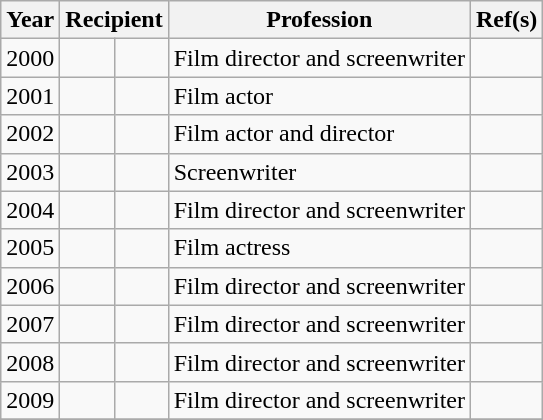<table class="wikitable sortable">
<tr>
<th scope="col">Year</th>
<th colspan="2">Recipient</th>
<th scope="col">Profession</th>
<th scope="col" class="unsortable">Ref(s)</th>
</tr>
<tr>
<td>2000</td>
<td data-sort-value="Schweitzer"></td>
<td></td>
<td>Film director and screenwriter</td>
<td></td>
</tr>
<tr>
<td>2001</td>
<td data-sort-value="Tikhonov"></td>
<td></td>
<td>Film actor</td>
<td></td>
</tr>
<tr>
<td>2002</td>
<td data-sort-value="Batalov"></td>
<td></td>
<td>Film actor and director</td>
<td></td>
</tr>
<tr>
<td>2003</td>
<td data-sort-value="Vasilyev"></td>
<td></td>
<td>Screenwriter</td>
<td></td>
</tr>
<tr>
<td>2004</td>
<td></td>
<td></td>
<td>Film director and screenwriter</td>
<td></td>
</tr>
<tr>
<td>2005</td>
<td></td>
<td></td>
<td>Film actress</td>
<td></td>
</tr>
<tr>
<td>2006</td>
<td></td>
<td></td>
<td>Film director and screenwriter</td>
<td></td>
</tr>
<tr>
<td>2007</td>
<td data-sort-value="Ryazanov"></td>
<td></td>
<td>Film director and screenwriter</td>
<td></td>
</tr>
<tr>
<td>2008</td>
<td></td>
<td></td>
<td>Film director and screenwriter</td>
<td></td>
</tr>
<tr>
<td>2009</td>
<td></td>
<td></td>
<td>Film director and screenwriter</td>
<td></td>
</tr>
<tr>
</tr>
</table>
